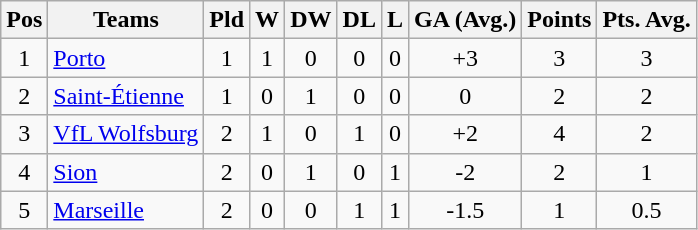<table class="wikitable" style="text-align:center;">
<tr>
<th>Pos</th>
<th>Teams</th>
<th>Pld</th>
<th>W</th>
<th>DW</th>
<th>DL</th>
<th>L</th>
<th>GA (Avg.)</th>
<th>Points</th>
<th>Pts. Avg.</th>
</tr>
<tr>
<td>1</td>
<td align="left"> <a href='#'>Porto</a></td>
<td>1</td>
<td>1</td>
<td>0</td>
<td>0</td>
<td>0</td>
<td>+3</td>
<td>3</td>
<td>3</td>
</tr>
<tr style="text-align:center;">
<td>2</td>
<td align="left"> <a href='#'>Saint-Étienne</a></td>
<td>1</td>
<td>0</td>
<td>1</td>
<td>0</td>
<td>0</td>
<td>0</td>
<td>2</td>
<td>2</td>
</tr>
<tr style="text-align:center;">
<td>3</td>
<td align="left"> <a href='#'>VfL Wolfsburg</a></td>
<td>2</td>
<td>1</td>
<td>0</td>
<td>1</td>
<td>0</td>
<td>+2</td>
<td>4</td>
<td>2</td>
</tr>
<tr style="text-align:center;">
<td>4</td>
<td align="left">  <a href='#'>Sion</a></td>
<td>2</td>
<td>0</td>
<td>1</td>
<td>0</td>
<td>1</td>
<td>-2</td>
<td>2</td>
<td>1</td>
</tr>
<tr style="text-align:center;">
<td>5</td>
<td align="left"> <a href='#'>Marseille</a></td>
<td>2</td>
<td>0</td>
<td>0</td>
<td>1</td>
<td>1</td>
<td>-1.5</td>
<td>1</td>
<td>0.5</td>
</tr>
</table>
